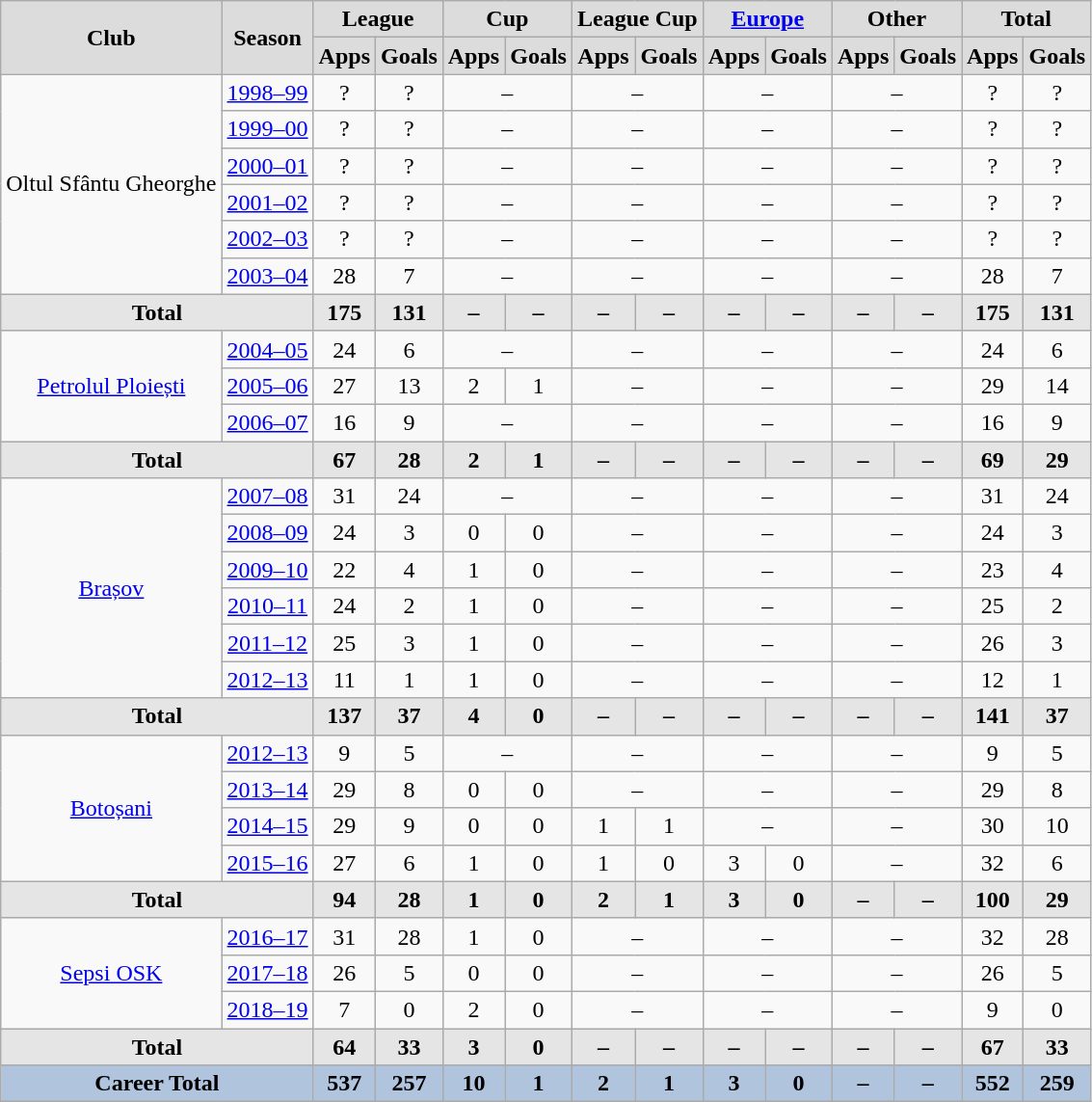<table class="wikitable" style="text-align: center;">
<tr>
<th style="background: #DCDCDC; text-align: center" rowspan="2"><strong>Club</strong></th>
<th style="background: #DCDCDC; text-align: center" rowspan="2"><strong>Season</strong></th>
<th style="background: #DCDCDC; text-align: center" colspan="2"><strong>League</strong></th>
<th style="background: #DCDCDC; text-align: center" colspan="2"><strong>Cup</strong></th>
<th style="background: #DCDCDC; text-align: center" colspan="2"><strong>League Cup</strong></th>
<th style="background: #DCDCDC; text-align: center" colspan="2"><a href='#'>Europe</a></th>
<th style="background: #DCDCDC; text-align: center" colspan="2"><strong>Other</strong></th>
<th style="background: #DCDCDC; text-align: center" colspan="3"><strong>Total</strong></th>
</tr>
<tr>
<th style="background:#dcdcdc; text-align:center;">Apps</th>
<th style="background:#dcdcdc; text-align:center;">Goals</th>
<th style="background:#dcdcdc; text-align:center;">Apps</th>
<th style="background:#dcdcdc; text-align:center;">Goals</th>
<th style="background:#dcdcdc; text-align:center;">Apps</th>
<th style="background:#dcdcdc; text-align:center;">Goals</th>
<th style="background:#dcdcdc; text-align:center;">Apps</th>
<th style="background:#dcdcdc; text-align:center;">Goals</th>
<th style="background:#dcdcdc; text-align:center;">Apps</th>
<th style="background:#dcdcdc; text-align:center;">Goals</th>
<th style="background:#dcdcdc; text-align:center;">Apps</th>
<th style="background:#dcdcdc; text-align:center;">Goals</th>
</tr>
<tr>
<td rowspan="6">Oltul Sfântu Gheorghe</td>
<td><a href='#'>1998–99</a></td>
<td>?</td>
<td>?</td>
<td rowspan=1 colspan="2">–</td>
<td rowspan=1 colspan="2">–</td>
<td rowspan=1 colspan="2">–</td>
<td rowspan=1 colspan="2">–</td>
<td>?</td>
<td>?</td>
</tr>
<tr>
<td><a href='#'>1999–00</a></td>
<td>?</td>
<td>?</td>
<td rowspan=1 colspan="2">–</td>
<td rowspan=1 colspan="2">–</td>
<td rowspan=1 colspan="2">–</td>
<td rowspan=1 colspan="2">–</td>
<td>?</td>
<td>?</td>
</tr>
<tr>
<td><a href='#'>2000–01</a></td>
<td>?</td>
<td>?</td>
<td rowspan=1 colspan="2">–</td>
<td rowspan=1 colspan="2">–</td>
<td rowspan=1 colspan="2">–</td>
<td rowspan=1 colspan="2">–</td>
<td>?</td>
<td>?</td>
</tr>
<tr>
<td><a href='#'>2001–02</a></td>
<td>?</td>
<td>?</td>
<td rowspan=1 colspan="2">–</td>
<td rowspan=1 colspan="2">–</td>
<td rowspan=1 colspan="2">–</td>
<td rowspan=1 colspan="2">–</td>
<td>?</td>
<td>?</td>
</tr>
<tr>
<td><a href='#'>2002–03</a></td>
<td>?</td>
<td>?</td>
<td rowspan=1 colspan="2">–</td>
<td rowspan=1 colspan="2">–</td>
<td rowspan=1 colspan="2">–</td>
<td rowspan=1 colspan="2">–</td>
<td>?</td>
<td>?</td>
</tr>
<tr>
<td><a href='#'>2003–04</a></td>
<td>28</td>
<td>7</td>
<td rowspan=1 colspan="2">–</td>
<td rowspan=1 colspan="2">–</td>
<td rowspan=1 colspan="2">–</td>
<td rowspan=1 colspan="2">–</td>
<td>28</td>
<td>7</td>
</tr>
<tr>
<th style="background: #E5E5E5; text-align: center" colspan="2">Total</th>
<th style="background:#e5e5e5; text-align:center;">175</th>
<th style="background:#e5e5e5; text-align:center;">131</th>
<th style="background:#e5e5e5; text-align:center;">–</th>
<th style="background:#e5e5e5; text-align:center;">–</th>
<th style="background:#e5e5e5; text-align:center;">–</th>
<th style="background:#e5e5e5; text-align:center;">–</th>
<th style="background:#e5e5e5; text-align:center;">–</th>
<th style="background:#e5e5e5; text-align:center;">–</th>
<th style="background:#e5e5e5; text-align:center;">–</th>
<th style="background:#e5e5e5; text-align:center;">–</th>
<th style="background:#e5e5e5; text-align:center;">175</th>
<th style="background:#e5e5e5; text-align:center;">131</th>
</tr>
<tr>
<td rowspan="3"><a href='#'>Petrolul Ploiești</a></td>
<td><a href='#'>2004–05</a></td>
<td>24</td>
<td>6</td>
<td rowspan=1 colspan="2">–</td>
<td rowspan=1 colspan="2">–</td>
<td rowspan=1 colspan="2">–</td>
<td rowspan=1 colspan="2">–</td>
<td>24</td>
<td>6</td>
</tr>
<tr>
<td><a href='#'>2005–06</a></td>
<td>27</td>
<td>13</td>
<td>2</td>
<td>1</td>
<td rowspan=1 colspan="2">–</td>
<td rowspan=1 colspan="2">–</td>
<td rowspan=1 colspan="2">–</td>
<td>29</td>
<td>14</td>
</tr>
<tr>
<td><a href='#'>2006–07</a></td>
<td>16</td>
<td>9</td>
<td rowspan=1 colspan="2">–</td>
<td rowspan=1 colspan="2">–</td>
<td rowspan=1 colspan="2">–</td>
<td rowspan=1 colspan="2">–</td>
<td>16</td>
<td>9</td>
</tr>
<tr>
<th style="background: #E5E5E5; text-align: center" colspan="2">Total</th>
<th style="background:#e5e5e5; text-align:center;">67</th>
<th style="background:#e5e5e5; text-align:center;">28</th>
<th style="background:#e5e5e5; text-align:center;">2</th>
<th style="background:#e5e5e5; text-align:center;">1</th>
<th style="background:#e5e5e5; text-align:center;">–</th>
<th style="background:#e5e5e5; text-align:center;">–</th>
<th style="background:#e5e5e5; text-align:center;">–</th>
<th style="background:#e5e5e5; text-align:center;">–</th>
<th style="background:#e5e5e5; text-align:center;">–</th>
<th style="background:#e5e5e5; text-align:center;">–</th>
<th style="background:#e5e5e5; text-align:center;">69</th>
<th style="background:#e5e5e5; text-align:center;">29</th>
</tr>
<tr>
<td rowspan="6"><a href='#'>Brașov</a></td>
<td><a href='#'>2007–08</a></td>
<td>31</td>
<td>24</td>
<td rowspan=1 colspan="2">–</td>
<td rowspan=1 colspan="2">–</td>
<td rowspan=1 colspan="2">–</td>
<td rowspan=1 colspan="2">–</td>
<td>31</td>
<td>24</td>
</tr>
<tr>
<td><a href='#'>2008–09</a></td>
<td>24</td>
<td>3</td>
<td>0</td>
<td>0</td>
<td rowspan=1 colspan="2">–</td>
<td rowspan=1 colspan="2">–</td>
<td rowspan=1 colspan="2">–</td>
<td>24</td>
<td>3</td>
</tr>
<tr>
<td><a href='#'>2009–10</a></td>
<td>22</td>
<td>4</td>
<td>1</td>
<td>0</td>
<td rowspan=1 colspan="2">–</td>
<td rowspan=1 colspan="2">–</td>
<td rowspan=1 colspan="2">–</td>
<td>23</td>
<td>4</td>
</tr>
<tr>
<td><a href='#'>2010–11</a></td>
<td>24</td>
<td>2</td>
<td>1</td>
<td>0</td>
<td rowspan=1 colspan="2">–</td>
<td rowspan=1 colspan="2">–</td>
<td rowspan=1 colspan="2">–</td>
<td>25</td>
<td>2</td>
</tr>
<tr>
<td><a href='#'>2011–12</a></td>
<td>25</td>
<td>3</td>
<td>1</td>
<td>0</td>
<td rowspan=1 colspan="2">–</td>
<td rowspan=1 colspan="2">–</td>
<td rowspan=1 colspan="2">–</td>
<td>26</td>
<td>3</td>
</tr>
<tr>
<td><a href='#'>2012–13</a></td>
<td>11</td>
<td>1</td>
<td>1</td>
<td>0</td>
<td rowspan=1 colspan="2">–</td>
<td rowspan=1 colspan="2">–</td>
<td rowspan=1 colspan="2">–</td>
<td>12</td>
<td>1</td>
</tr>
<tr>
<th style="background: #E5E5E5; text-align: center" colspan="2">Total</th>
<th style="background:#e5e5e5; text-align:center;">137</th>
<th style="background:#e5e5e5; text-align:center;">37</th>
<th style="background:#e5e5e5; text-align:center;">4</th>
<th style="background:#e5e5e5; text-align:center;">0</th>
<th style="background:#e5e5e5; text-align:center;">–</th>
<th style="background:#e5e5e5; text-align:center;">–</th>
<th style="background:#e5e5e5; text-align:center;">–</th>
<th style="background:#e5e5e5; text-align:center;">–</th>
<th style="background:#e5e5e5; text-align:center;">–</th>
<th style="background:#e5e5e5; text-align:center;">–</th>
<th style="background:#e5e5e5; text-align:center;">141</th>
<th style="background:#e5e5e5; text-align:center;">37</th>
</tr>
<tr>
<td rowspan="4"><a href='#'>Botoșani</a></td>
<td><a href='#'>2012–13</a></td>
<td>9</td>
<td>5</td>
<td rowspan=1 colspan="2">–</td>
<td rowspan=1 colspan="2">–</td>
<td rowspan=1 colspan="2">–</td>
<td rowspan=1 colspan="2">–</td>
<td>9</td>
<td>5</td>
</tr>
<tr>
<td><a href='#'>2013–14</a></td>
<td>29</td>
<td>8</td>
<td>0</td>
<td>0</td>
<td rowspan=1 colspan="2">–</td>
<td rowspan=1 colspan="2">–</td>
<td rowspan=1 colspan="2">–</td>
<td>29</td>
<td>8</td>
</tr>
<tr>
<td><a href='#'>2014–15</a></td>
<td>29</td>
<td>9</td>
<td>0</td>
<td>0</td>
<td>1</td>
<td>1</td>
<td rowspan=1 colspan="2">–</td>
<td rowspan=1 colspan="2">–</td>
<td>30</td>
<td>10</td>
</tr>
<tr>
<td><a href='#'>2015–16</a></td>
<td>27</td>
<td>6</td>
<td>1</td>
<td>0</td>
<td>1</td>
<td>0</td>
<td>3</td>
<td>0</td>
<td rowspan=1 colspan="2">–</td>
<td>32</td>
<td>6</td>
</tr>
<tr>
<th style="background: #E5E5E5; text-align: center" colspan="2">Total</th>
<th style="background:#e5e5e5; text-align:center;">94</th>
<th style="background:#e5e5e5; text-align:center;">28</th>
<th style="background:#e5e5e5; text-align:center;">1</th>
<th style="background:#e5e5e5; text-align:center;">0</th>
<th style="background:#e5e5e5; text-align:center;">2</th>
<th style="background:#e5e5e5; text-align:center;">1</th>
<th style="background:#e5e5e5; text-align:center;">3</th>
<th style="background:#e5e5e5; text-align:center;">0</th>
<th style="background:#e5e5e5; text-align:center;">–</th>
<th style="background:#e5e5e5; text-align:center;">–</th>
<th style="background:#e5e5e5; text-align:center;">100</th>
<th style="background:#e5e5e5; text-align:center;">29</th>
</tr>
<tr>
<td rowspan="3"><a href='#'>Sepsi OSK</a></td>
<td><a href='#'>2016–17</a></td>
<td>31</td>
<td>28</td>
<td>1</td>
<td>0</td>
<td rowspan=1 colspan="2">–</td>
<td rowspan=1 colspan="2">–</td>
<td rowspan=1 colspan="2">–</td>
<td>32</td>
<td>28</td>
</tr>
<tr>
<td><a href='#'>2017–18</a></td>
<td>26</td>
<td>5</td>
<td>0</td>
<td>0</td>
<td rowspan=1 colspan="2">–</td>
<td rowspan=1 colspan="2">–</td>
<td rowspan=1 colspan="2">–</td>
<td>26</td>
<td>5</td>
</tr>
<tr>
<td><a href='#'>2018–19</a></td>
<td>7</td>
<td>0</td>
<td>2</td>
<td>0</td>
<td rowspan=1 colspan="2">–</td>
<td rowspan=1 colspan="2">–</td>
<td rowspan=1 colspan="2">–</td>
<td>9</td>
<td>0</td>
</tr>
<tr>
<th colspan="2" style="background: #E5E5E5; text-align: center">Total</th>
<th style="background:#e5e5e5; text-align:center;">64</th>
<th style="background:#e5e5e5; text-align:center;">33</th>
<th style="background:#e5e5e5; text-align:center;">3</th>
<th style="background:#e5e5e5; text-align:center;">0</th>
<th style="background:#e5e5e5; text-align:center;">–</th>
<th style="background:#e5e5e5; text-align:center;">–</th>
<th style="background:#e5e5e5; text-align:center;">–</th>
<th style="background:#e5e5e5; text-align:center;">–</th>
<th style="background:#e5e5e5; text-align:center;">–</th>
<th style="background:#e5e5e5; text-align:center;">–</th>
<th style="background:#e5e5e5; text-align:center;">67</th>
<th style="background:#e5e5e5; text-align:center;">33</th>
</tr>
<tr>
<th colspan="2" style="background: #b0c4de; text-align: center"><strong>Career Total</strong></th>
<th style="background:#b0c4de; text-align:center;">537</th>
<th style="background:#b0c4de; text-align:center;">257</th>
<th style="background:#b0c4de; text-align:center;">10</th>
<th style="background:#b0c4de; text-align:center;">1</th>
<th style="background:#b0c4de; text-align:center;">2</th>
<th style="background:#b0c4de; text-align:center;">1</th>
<th style="background:#b0c4de; text-align:center;">3</th>
<th style="background:#b0c4de; text-align:center;">0</th>
<th style="background:#b0c4de; text-align:center;">–</th>
<th style="background:#b0c4de; text-align:center;">–</th>
<th style="background:#b0c4de; text-align:center;">552</th>
<th style="background:#b0c4de; text-align:center;">259</th>
</tr>
</table>
